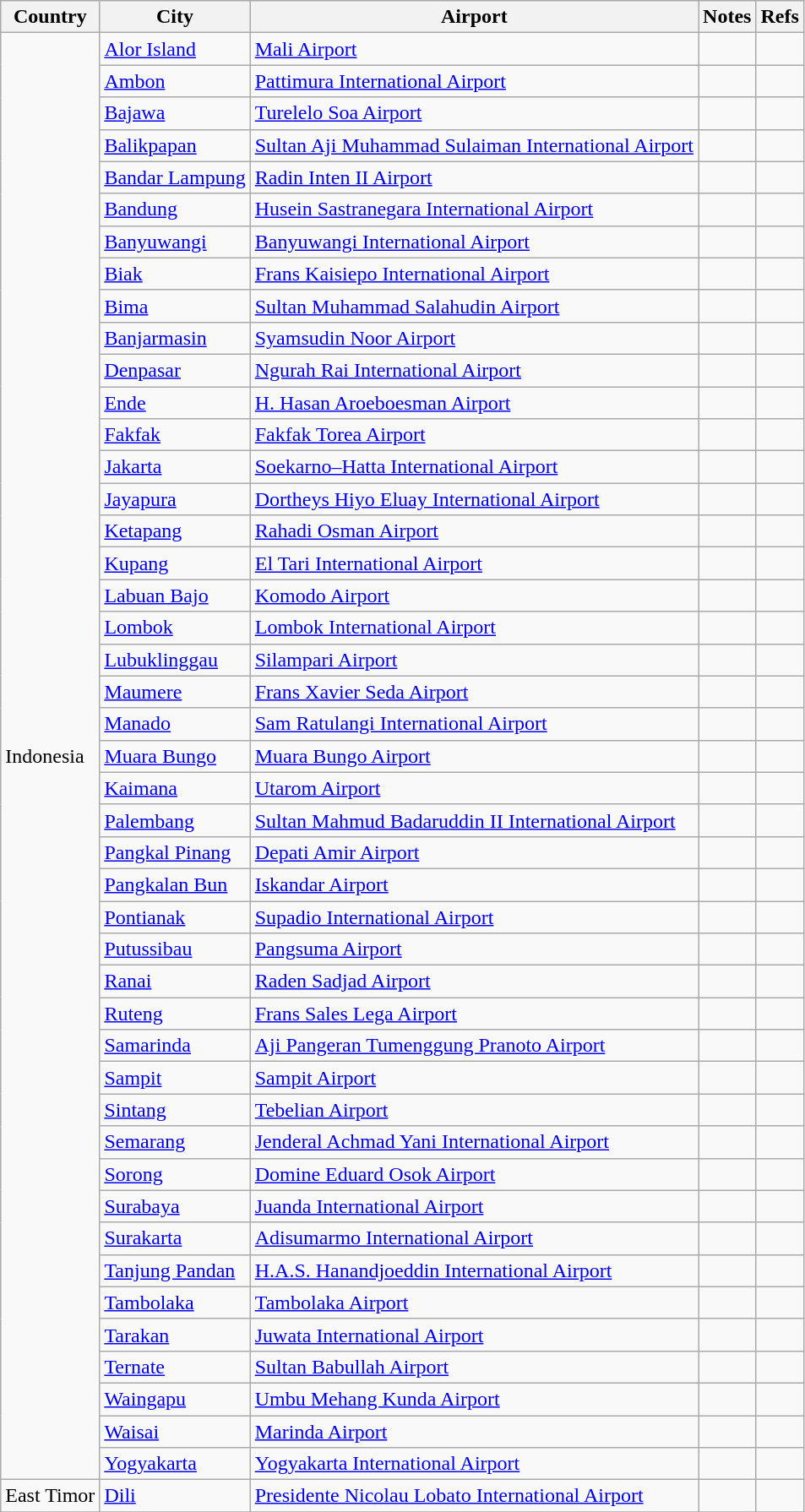<table class="sortable wikitable">
<tr>
<th>Country</th>
<th>City</th>
<th>Airport</th>
<th>Notes</th>
<th>Refs</th>
</tr>
<tr>
<td rowspan="45">Indonesia</td>
<td><a href='#'>Alor Island</a></td>
<td><a href='#'>Mali Airport</a></td>
<td></td>
<td></td>
</tr>
<tr>
<td><a href='#'>Ambon</a></td>
<td><a href='#'>Pattimura International Airport</a></td>
<td></td>
<td align="center"></td>
</tr>
<tr>
<td><a href='#'>Bajawa</a></td>
<td><a href='#'>Turelelo Soa Airport</a></td>
<td></td>
<td></td>
</tr>
<tr>
<td><a href='#'>Balikpapan</a></td>
<td><a href='#'>Sultan Aji Muhammad Sulaiman International Airport</a></td>
<td></td>
<td align="center"></td>
</tr>
<tr>
<td><a href='#'>Bandar Lampung</a></td>
<td><a href='#'>Radin Inten II Airport</a></td>
<td></td>
<td></td>
</tr>
<tr>
<td><a href='#'>Bandung</a></td>
<td><a href='#'>Husein Sastranegara International Airport</a></td>
<td></td>
<td></td>
</tr>
<tr>
<td><a href='#'>Banyuwangi</a></td>
<td><a href='#'>Banyuwangi International Airport</a></td>
<td></td>
<td align="center"></td>
</tr>
<tr>
<td><a href='#'>Biak</a></td>
<td><a href='#'>Frans Kaisiepo International Airport</a></td>
<td></td>
<td align="center"></td>
</tr>
<tr>
<td><a href='#'>Bima</a></td>
<td><a href='#'>Sultan Muhammad Salahudin Airport</a></td>
<td></td>
<td></td>
</tr>
<tr>
<td><a href='#'>Banjarmasin</a></td>
<td><a href='#'>Syamsudin Noor Airport</a></td>
<td></td>
<td align="center"></td>
</tr>
<tr>
<td><a href='#'>Denpasar</a></td>
<td><a href='#'>Ngurah Rai International Airport</a></td>
<td></td>
<td align="center"></td>
</tr>
<tr>
<td><a href='#'>Ende</a></td>
<td><a href='#'>H. Hasan Aroeboesman Airport</a></td>
<td></td>
<td></td>
</tr>
<tr>
<td><a href='#'>Fakfak</a></td>
<td><a href='#'>Fakfak Torea Airport</a></td>
<td></td>
<td></td>
</tr>
<tr>
<td><a href='#'>Jakarta</a></td>
<td><a href='#'>Soekarno–Hatta International Airport</a></td>
<td></td>
<td align="center"></td>
</tr>
<tr>
<td><a href='#'>Jayapura</a></td>
<td><a href='#'>Dortheys Hiyo Eluay International Airport</a></td>
<td></td>
<td align="center"></td>
</tr>
<tr>
<td><a href='#'>Ketapang</a></td>
<td><a href='#'>Rahadi Osman Airport</a></td>
<td></td>
<td></td>
</tr>
<tr>
<td><a href='#'>Kupang</a></td>
<td><a href='#'>El Tari International Airport</a></td>
<td align="center"></td>
<td align="center"></td>
</tr>
<tr>
<td><a href='#'>Labuan Bajo</a></td>
<td><a href='#'>Komodo Airport</a></td>
<td></td>
<td></td>
</tr>
<tr>
<td><a href='#'>Lombok</a></td>
<td><a href='#'>Lombok International Airport</a></td>
<td></td>
<td></td>
</tr>
<tr>
<td><a href='#'>Lubuklinggau</a></td>
<td><a href='#'>Silampari Airport</a></td>
<td></td>
<td></td>
</tr>
<tr>
<td><a href='#'>Maumere</a></td>
<td><a href='#'>Frans Xavier Seda Airport</a></td>
<td align="center"></td>
<td align="center"></td>
</tr>
<tr>
<td><a href='#'>Manado</a></td>
<td><a href='#'>Sam Ratulangi International Airport</a></td>
<td></td>
<td align="center"></td>
</tr>
<tr>
<td><a href='#'>Muara Bungo</a></td>
<td><a href='#'>Muara Bungo Airport</a></td>
<td></td>
</tr>
<tr>
<td><a href='#'>Kaimana</a></td>
<td><a href='#'>Utarom Airport</a></td>
<td></td>
<td align="center"></td>
</tr>
<tr>
<td><a href='#'>Palembang</a></td>
<td><a href='#'>Sultan Mahmud Badaruddin II International Airport</a></td>
<td></td>
<td></td>
</tr>
<tr>
<td><a href='#'>Pangkal Pinang</a></td>
<td><a href='#'>Depati Amir Airport</a></td>
<td align="center"></td>
<td align="center"></td>
</tr>
<tr>
<td><a href='#'>Pangkalan Bun</a></td>
<td><a href='#'>Iskandar Airport</a></td>
<td></td>
<td></td>
</tr>
<tr>
<td><a href='#'>Pontianak</a></td>
<td><a href='#'>Supadio International Airport</a></td>
<td align="center"></td>
<td align="center"></td>
</tr>
<tr>
<td><a href='#'>Putussibau</a></td>
<td><a href='#'>Pangsuma Airport</a></td>
<td></td>
<td></td>
</tr>
<tr>
<td><a href='#'>Ranai</a></td>
<td><a href='#'>Raden Sadjad Airport</a></td>
<td></td>
<td></td>
</tr>
<tr>
<td><a href='#'>Ruteng</a></td>
<td><a href='#'>Frans Sales Lega Airport</a></td>
<td></td>
<td></td>
</tr>
<tr>
<td><a href='#'>Samarinda</a></td>
<td><a href='#'>Aji Pangeran Tumenggung Pranoto Airport</a></td>
<td></td>
<td align="center"></td>
</tr>
<tr>
<td><a href='#'>Sampit</a></td>
<td><a href='#'>Sampit Airport</a></td>
<td></td>
<td></td>
</tr>
<tr>
<td><a href='#'>Sintang</a></td>
<td><a href='#'>Tebelian Airport</a></td>
<td></td>
<td></td>
</tr>
<tr>
<td><a href='#'>Semarang</a></td>
<td><a href='#'>Jenderal Achmad Yani International Airport</a></td>
<td align="center"></td>
<td align="center"></td>
</tr>
<tr>
<td><a href='#'>Sorong</a></td>
<td><a href='#'>Domine Eduard Osok Airport</a></td>
<td></td>
<td align="center"></td>
</tr>
<tr>
<td><a href='#'>Surabaya</a></td>
<td><a href='#'>Juanda International Airport</a></td>
<td align="center"></td>
<td align="center"></td>
</tr>
<tr>
<td><a href='#'>Surakarta</a></td>
<td><a href='#'>Adisumarmo International Airport</a></td>
<td></td>
<td align="center"></td>
</tr>
<tr>
<td><a href='#'>Tanjung Pandan</a></td>
<td><a href='#'>H.A.S. Hanandjoeddin International Airport</a></td>
<td></td>
<td></td>
</tr>
<tr>
<td><a href='#'>Tambolaka</a></td>
<td><a href='#'>Tambolaka Airport</a></td>
<td></td>
<td></td>
</tr>
<tr>
<td><a href='#'>Tarakan</a></td>
<td><a href='#'>Juwata International Airport</a></td>
<td></td>
<td align="center"></td>
</tr>
<tr>
<td><a href='#'>Ternate</a></td>
<td><a href='#'>Sultan Babullah Airport</a></td>
<td></td>
<td align="center"></td>
</tr>
<tr>
<td><a href='#'>Waingapu</a></td>
<td><a href='#'>Umbu Mehang Kunda Airport</a></td>
<td></td>
<td></td>
</tr>
<tr>
<td><a href='#'>Waisai</a></td>
<td><a href='#'>Marinda Airport</a></td>
<td></td>
<td align="center"></td>
</tr>
<tr>
<td><a href='#'>Yogyakarta</a></td>
<td><a href='#'>Yogyakarta International Airport</a></td>
<td align="center"></td>
<td align="center"></td>
</tr>
<tr>
<td>East Timor</td>
<td><a href='#'>Dili</a></td>
<td><a href='#'>Presidente Nicolau Lobato International Airport</a></td>
<td></td>
<td align="center"></td>
</tr>
<tr>
</tr>
</table>
